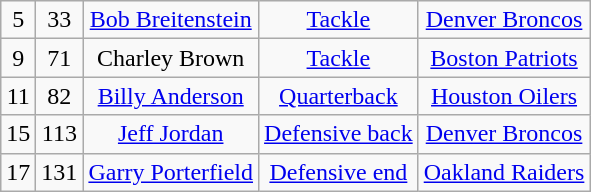<table class="wikitable" style="text-align:center">
<tr>
<td>5</td>
<td>33</td>
<td><a href='#'>Bob Breitenstein</a></td>
<td><a href='#'>Tackle</a></td>
<td><a href='#'>Denver Broncos</a></td>
</tr>
<tr>
<td>9</td>
<td>71</td>
<td>Charley Brown</td>
<td><a href='#'>Tackle</a></td>
<td><a href='#'>Boston Patriots</a></td>
</tr>
<tr>
<td>11</td>
<td>82</td>
<td><a href='#'>Billy Anderson</a></td>
<td><a href='#'>Quarterback</a></td>
<td><a href='#'>Houston Oilers</a></td>
</tr>
<tr>
<td>15</td>
<td>113</td>
<td><a href='#'>Jeff Jordan</a></td>
<td><a href='#'>Defensive back</a></td>
<td><a href='#'>Denver Broncos</a></td>
</tr>
<tr>
<td>17</td>
<td>131</td>
<td><a href='#'>Garry Porterfield</a></td>
<td><a href='#'>Defensive end</a></td>
<td><a href='#'>Oakland Raiders</a></td>
</tr>
</table>
